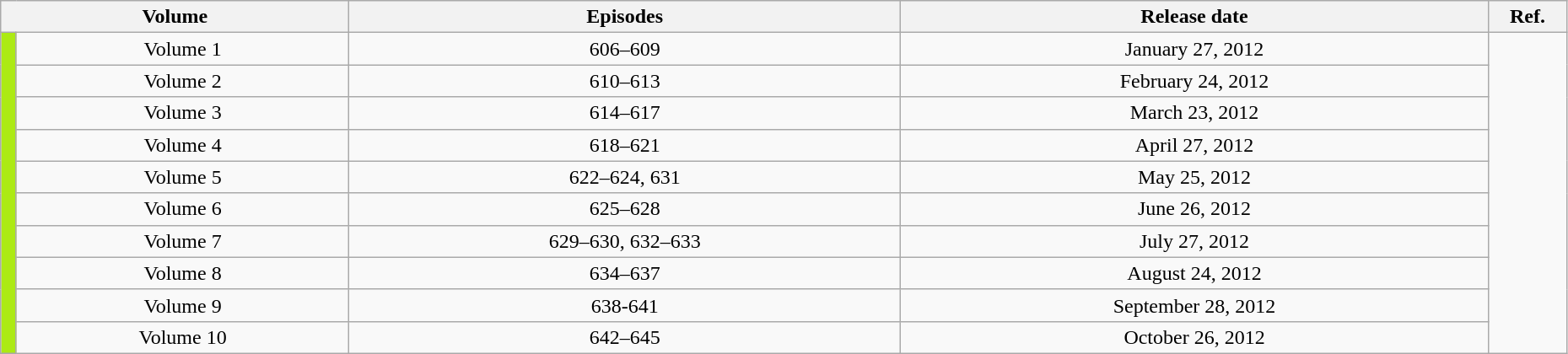<table class="wikitable" style="text-align: center; width: 98%;">
<tr>
<th colspan="2" scope="column">Volume</th>
<th scope="column">Episodes</th>
<th scope="column">Release date</th>
<th width="5%" scope="column">Ref.</th>
</tr>
<tr>
<td rowspan="10" width="1%" style="background: #ACEA13;"></td>
<td>Volume 1</td>
<td>606–609</td>
<td>January 27, 2012</td>
<td rowspan="10"></td>
</tr>
<tr>
<td>Volume 2</td>
<td>610–613</td>
<td>February 24, 2012</td>
</tr>
<tr>
<td>Volume 3</td>
<td>614–617</td>
<td>March 23, 2012</td>
</tr>
<tr>
<td>Volume 4</td>
<td>618–621</td>
<td>April 27, 2012</td>
</tr>
<tr>
<td>Volume 5</td>
<td>622–624, 631</td>
<td>May 25, 2012</td>
</tr>
<tr>
<td>Volume 6</td>
<td>625–628</td>
<td>June 26, 2012</td>
</tr>
<tr>
<td>Volume 7</td>
<td>629–630, 632–633</td>
<td>July 27, 2012</td>
</tr>
<tr>
<td>Volume 8</td>
<td>634–637</td>
<td>August 24, 2012</td>
</tr>
<tr>
<td>Volume 9</td>
<td>638-641</td>
<td>September 28, 2012</td>
</tr>
<tr>
<td>Volume 10</td>
<td>642–645</td>
<td>October 26, 2012</td>
</tr>
</table>
